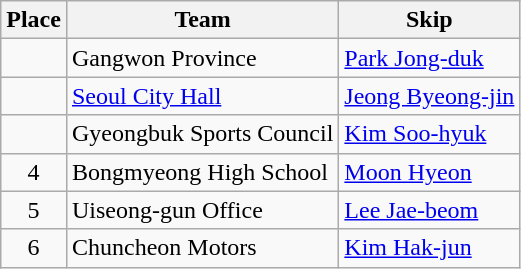<table class="wikitable">
<tr>
<th>Place</th>
<th>Team</th>
<th>Skip</th>
</tr>
<tr>
<td align=center></td>
<td> Gangwon Province</td>
<td><a href='#'>Park Jong-duk</a></td>
</tr>
<tr>
<td align=center></td>
<td> <a href='#'>Seoul City Hall</a></td>
<td><a href='#'>Jeong Byeong-jin</a></td>
</tr>
<tr>
<td align=center></td>
<td> Gyeongbuk Sports Council</td>
<td><a href='#'>Kim Soo-hyuk</a></td>
</tr>
<tr>
<td align=center>4</td>
<td> Bongmyeong High School</td>
<td><a href='#'>Moon Hyeon</a></td>
</tr>
<tr>
<td align=center>5</td>
<td> Uiseong-gun Office</td>
<td><a href='#'>Lee Jae-beom</a></td>
</tr>
<tr>
<td align=center>6</td>
<td> Chuncheon Motors</td>
<td><a href='#'>Kim Hak-jun</a></td>
</tr>
</table>
